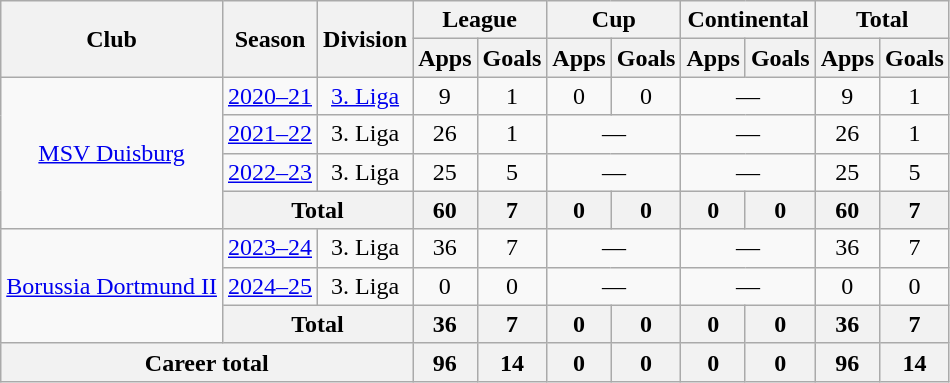<table class="wikitable" style="text-align:center">
<tr>
<th rowspan="2">Club</th>
<th rowspan="2">Season</th>
<th rowspan="2">Division</th>
<th colspan="2">League</th>
<th colspan="2">Cup</th>
<th colspan="2">Continental</th>
<th colspan="2">Total</th>
</tr>
<tr>
<th>Apps</th>
<th>Goals</th>
<th>Apps</th>
<th>Goals</th>
<th>Apps</th>
<th>Goals</th>
<th>Apps</th>
<th>Goals</th>
</tr>
<tr>
<td rowspan="4"><a href='#'>MSV Duisburg</a></td>
<td><a href='#'>2020–21</a></td>
<td><a href='#'>3. Liga</a></td>
<td>9</td>
<td>1</td>
<td>0</td>
<td>0</td>
<td colspan="2">—</td>
<td>9</td>
<td>1</td>
</tr>
<tr>
<td><a href='#'>2021–22</a></td>
<td>3. Liga</td>
<td>26</td>
<td>1</td>
<td colspan="2">—</td>
<td colspan="2">—</td>
<td>26</td>
<td>1</td>
</tr>
<tr>
<td><a href='#'>2022–23</a></td>
<td>3. Liga</td>
<td>25</td>
<td>5</td>
<td colspan="2">—</td>
<td colspan="2">—</td>
<td>25</td>
<td>5</td>
</tr>
<tr>
<th colspan="2">Total</th>
<th>60</th>
<th>7</th>
<th>0</th>
<th>0</th>
<th>0</th>
<th>0</th>
<th>60</th>
<th>7</th>
</tr>
<tr>
<td rowspan="3"><a href='#'>Borussia Dortmund II</a></td>
<td><a href='#'>2023–24</a></td>
<td>3. Liga</td>
<td>36</td>
<td>7</td>
<td colspan="2">—</td>
<td colspan="2">—</td>
<td>36</td>
<td>7</td>
</tr>
<tr>
<td><a href='#'>2024–25</a></td>
<td>3. Liga</td>
<td>0</td>
<td>0</td>
<td colspan="2">—</td>
<td colspan="2">—</td>
<td>0</td>
<td>0</td>
</tr>
<tr>
<th colspan="2">Total</th>
<th>36</th>
<th>7</th>
<th>0</th>
<th>0</th>
<th>0</th>
<th>0</th>
<th>36</th>
<th>7</th>
</tr>
<tr>
<th colspan="3">Career total</th>
<th>96</th>
<th>14</th>
<th>0</th>
<th>0</th>
<th>0</th>
<th>0</th>
<th>96</th>
<th>14</th>
</tr>
</table>
